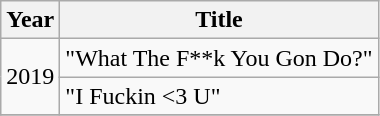<table class="wikitable">
<tr>
<th align="center" width="20">Year</th>
<th align="center">Title</th>
</tr>
<tr>
<td rowspan="2" align="center">2019</td>
<td>"What The F**k You Gon Do?"</td>
</tr>
<tr>
<td>"I Fuckin <3 U"</td>
</tr>
<tr>
</tr>
</table>
